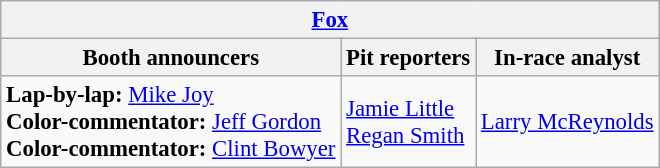<table class="wikitable" style="font-size: 95%">
<tr>
<th colspan="3"><a href='#'>Fox</a></th>
</tr>
<tr>
<th>Booth announcers</th>
<th>Pit reporters</th>
<th>In-race analyst</th>
</tr>
<tr>
<td><strong>Lap-by-lap:</strong> <a href='#'>Mike Joy</a><br><strong>Color-commentator:</strong> <a href='#'>Jeff Gordon</a><br><strong>Color-commentator:</strong> <a href='#'>Clint Bowyer</a></td>
<td><a href='#'>Jamie Little</a><br><a href='#'>Regan Smith</a></td>
<td><a href='#'>Larry McReynolds</a></td>
</tr>
</table>
